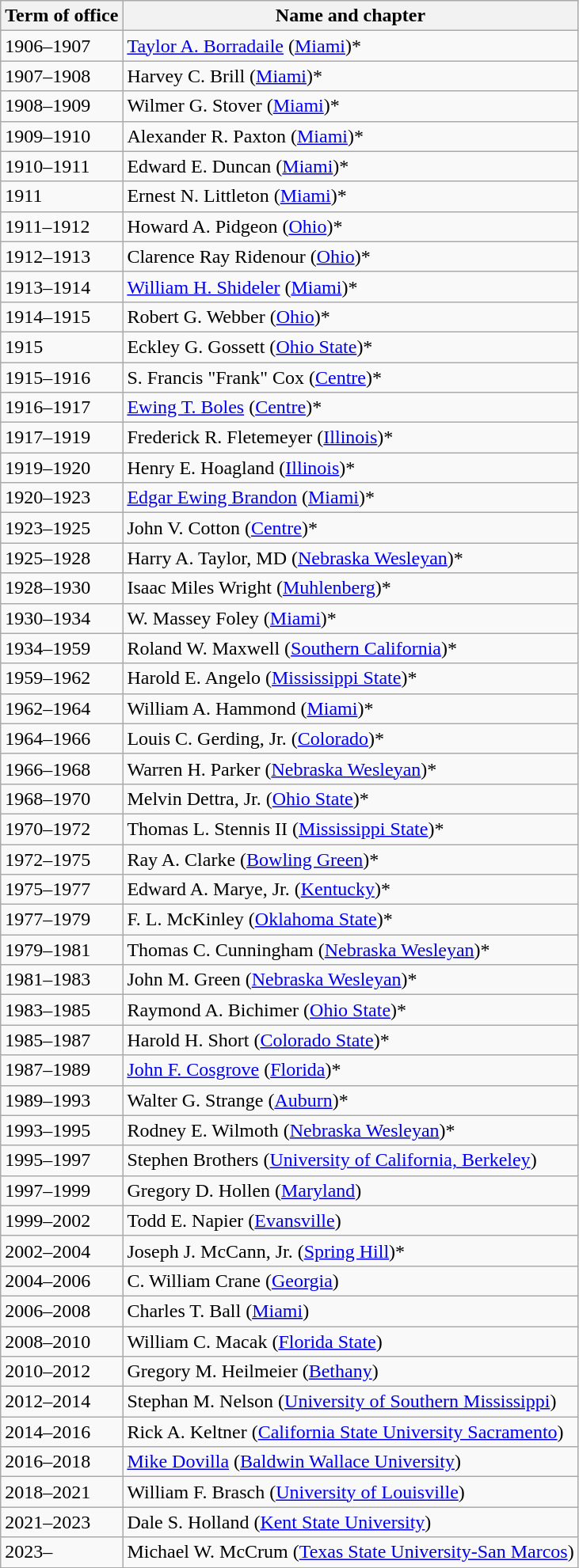<table class="wikitable">
<tr>
<th>Term of office</th>
<th>Name and chapter</th>
</tr>
<tr>
<td>1906–1907</td>
<td><a href='#'>Taylor A. Borradaile</a> (<a href='#'>Miami</a>)*</td>
</tr>
<tr>
<td>1907–1908</td>
<td>Harvey C. Brill (<a href='#'>Miami</a>)*</td>
</tr>
<tr>
<td>1908–1909</td>
<td>Wilmer G. Stover (<a href='#'>Miami</a>)*</td>
</tr>
<tr>
<td>1909–1910</td>
<td>Alexander R. Paxton (<a href='#'>Miami</a>)*</td>
</tr>
<tr>
<td>1910–1911</td>
<td>Edward E. Duncan (<a href='#'>Miami</a>)*</td>
</tr>
<tr>
<td>1911</td>
<td>Ernest N. Littleton (<a href='#'>Miami</a>)*</td>
</tr>
<tr>
<td>1911–1912</td>
<td>Howard A. Pidgeon (<a href='#'>Ohio</a>)*</td>
</tr>
<tr>
<td>1912–1913</td>
<td>Clarence Ray Ridenour (<a href='#'>Ohio</a>)*</td>
</tr>
<tr>
<td>1913–1914</td>
<td><a href='#'>William H. Shideler</a> (<a href='#'>Miami</a>)*</td>
</tr>
<tr>
<td>1914–1915</td>
<td>Robert G. Webber (<a href='#'>Ohio</a>)*</td>
</tr>
<tr>
<td>1915</td>
<td>Eckley G. Gossett (<a href='#'>Ohio State</a>)*</td>
</tr>
<tr>
<td>1915–1916</td>
<td>S. Francis "Frank" Cox (<a href='#'>Centre</a>)*</td>
</tr>
<tr>
<td>1916–1917</td>
<td><a href='#'>Ewing T. Boles</a> (<a href='#'>Centre</a>)*</td>
</tr>
<tr>
<td>1917–1919</td>
<td>Frederick R. Fletemeyer (<a href='#'>Illinois</a>)*</td>
</tr>
<tr>
<td>1919–1920</td>
<td>Henry E. Hoagland (<a href='#'>Illinois</a>)*</td>
</tr>
<tr>
<td>1920–1923</td>
<td><a href='#'>Edgar Ewing Brandon</a> (<a href='#'>Miami</a>)*</td>
</tr>
<tr>
<td>1923–1925</td>
<td>John V. Cotton (<a href='#'>Centre</a>)*</td>
</tr>
<tr>
<td>1925–1928</td>
<td>Harry A. Taylor, MD (<a href='#'>Nebraska Wesleyan</a>)*</td>
</tr>
<tr>
<td>1928–1930</td>
<td>Isaac Miles Wright (<a href='#'>Muhlenberg</a>)*</td>
</tr>
<tr>
<td>1930–1934</td>
<td>W. Massey Foley (<a href='#'>Miami</a>)*</td>
</tr>
<tr>
<td>1934–1959</td>
<td>Roland W. Maxwell (<a href='#'>Southern California</a>)*</td>
</tr>
<tr>
<td>1959–1962</td>
<td>Harold E. Angelo (<a href='#'>Mississippi State</a>)*</td>
</tr>
<tr>
<td>1962–1964</td>
<td>William A. Hammond (<a href='#'>Miami</a>)*</td>
</tr>
<tr>
<td>1964–1966</td>
<td>Louis C. Gerding, Jr. (<a href='#'>Colorado</a>)*</td>
</tr>
<tr>
<td>1966–1968</td>
<td>Warren H. Parker (<a href='#'>Nebraska Wesleyan</a>)*</td>
</tr>
<tr>
<td>1968–1970</td>
<td>Melvin Dettra, Jr. (<a href='#'>Ohio State</a>)*</td>
</tr>
<tr>
<td>1970–1972</td>
<td>Thomas L. Stennis II (<a href='#'>Mississippi State</a>)*</td>
</tr>
<tr>
<td>1972–1975</td>
<td>Ray A. Clarke (<a href='#'>Bowling Green</a>)*</td>
</tr>
<tr>
<td>1975–1977</td>
<td>Edward A. Marye, Jr. (<a href='#'>Kentucky</a>)*</td>
</tr>
<tr>
<td>1977–1979</td>
<td>F. L. McKinley (<a href='#'>Oklahoma State</a>)*</td>
</tr>
<tr>
<td>1979–1981</td>
<td>Thomas C. Cunningham (<a href='#'>Nebraska Wesleyan</a>)*</td>
</tr>
<tr>
<td>1981–1983</td>
<td>John M. Green (<a href='#'>Nebraska Wesleyan</a>)*</td>
</tr>
<tr>
<td>1983–1985</td>
<td>Raymond A. Bichimer (<a href='#'>Ohio State</a>)*</td>
</tr>
<tr>
<td>1985–1987</td>
<td>Harold H. Short (<a href='#'>Colorado State</a>)*</td>
</tr>
<tr>
<td>1987–1989</td>
<td><a href='#'>John F. Cosgrove</a> (<a href='#'>Florida</a>)*</td>
</tr>
<tr>
<td>1989–1993</td>
<td>Walter G. Strange (<a href='#'>Auburn</a>)*</td>
</tr>
<tr>
<td>1993–1995</td>
<td>Rodney E. Wilmoth (<a href='#'>Nebraska Wesleyan</a>)*</td>
</tr>
<tr>
<td>1995–1997</td>
<td>Stephen Brothers (<a href='#'>University of California, Berkeley</a>)</td>
</tr>
<tr>
<td>1997–1999</td>
<td>Gregory D. Hollen (<a href='#'>Maryland</a>)</td>
</tr>
<tr>
<td>1999–2002</td>
<td>Todd E. Napier (<a href='#'>Evansville</a>)</td>
</tr>
<tr>
<td>2002–2004</td>
<td>Joseph J. McCann, Jr. (<a href='#'>Spring Hill</a>)*</td>
</tr>
<tr>
<td>2004–2006</td>
<td>C. William Crane (<a href='#'>Georgia</a>)</td>
</tr>
<tr>
<td>2006–2008</td>
<td>Charles T. Ball (<a href='#'>Miami</a>)</td>
</tr>
<tr>
<td>2008–2010</td>
<td>William C. Macak (<a href='#'>Florida State</a>)</td>
</tr>
<tr>
<td>2010–2012</td>
<td>Gregory M. Heilmeier (<a href='#'>Bethany</a>)</td>
</tr>
<tr>
<td>2012–2014</td>
<td>Stephan M. Nelson (<a href='#'>University of Southern Mississippi</a>)</td>
</tr>
<tr>
<td>2014–2016</td>
<td>Rick A. Keltner (<a href='#'>California State University Sacramento</a>)</td>
</tr>
<tr>
<td>2016–2018</td>
<td><a href='#'>Mike Dovilla</a> (<a href='#'>Baldwin Wallace University</a>)</td>
</tr>
<tr>
<td>2018–2021</td>
<td>William F. Brasch (<a href='#'>University of Louisville</a>)</td>
</tr>
<tr>
<td>2021–2023</td>
<td>Dale S. Holland (<a href='#'>Kent State University</a>)</td>
</tr>
<tr>
<td>2023–</td>
<td>Michael W. McCrum (<a href='#'>Texas State University-San Marcos</a>)</td>
</tr>
</table>
